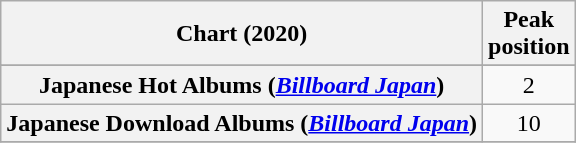<table class="wikitable sortable plainrowheaders" style="text-align:center">
<tr>
<th scope="col">Chart (2020)</th>
<th scope="col">Peak<br>position</th>
</tr>
<tr>
</tr>
<tr>
<th scope="row">Japanese Hot Albums (<em><a href='#'>Billboard Japan</a></em>)</th>
<td>2</td>
</tr>
<tr>
<th scope="row">Japanese Download Albums (<em><a href='#'>Billboard Japan</a></em>)</th>
<td>10</td>
</tr>
<tr>
</tr>
</table>
